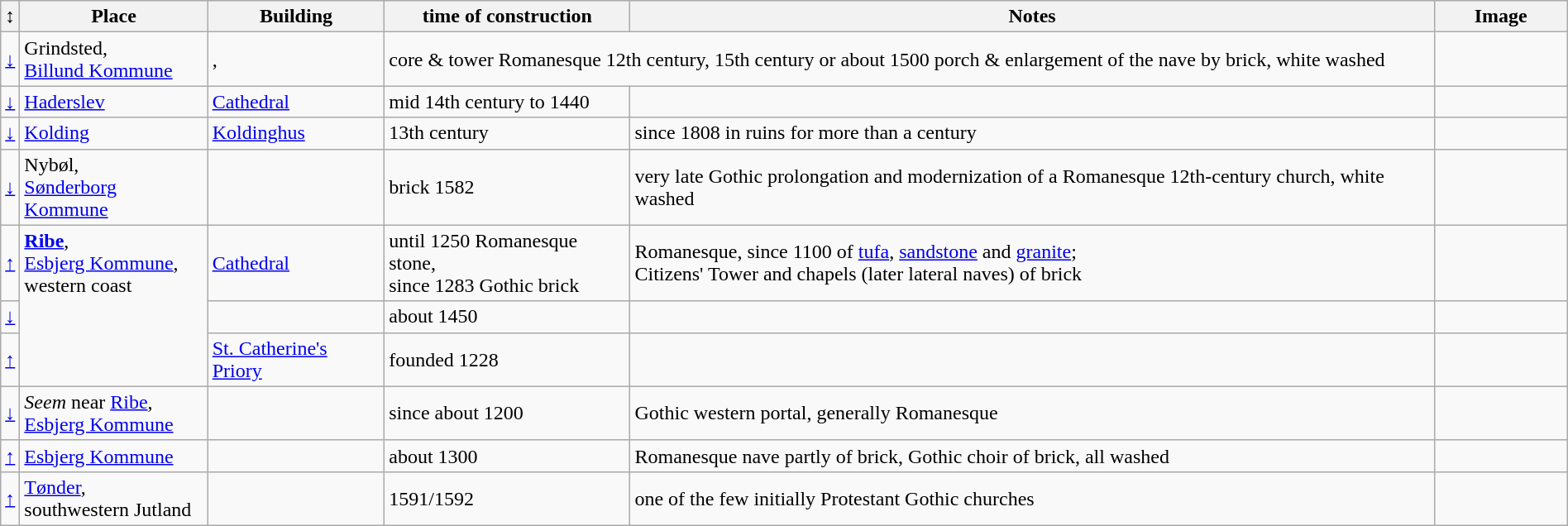<table class="wikitable"  style="border:2px; width:100%;">
<tr>
<th>↕</th>
<th>Place</th>
<th>Building</th>
<th>time of construction</th>
<th>Notes</th>
<th style="width:100px;">Image</th>
</tr>
<tr>
<td><a href='#'>↓</a></td>
<td>Grindsted,<br><a href='#'>Billund Kommune</a></td>
<td>,</td>
<td colspan="2">core & tower Romanesque 12th century, 15th century or about 1500 porch & enlargement of the nave by brick, white washed</td>
<td></td>
</tr>
<tr>
<td><a href='#'>↓</a></td>
<td><a href='#'>Haderslev</a></td>
<td><a href='#'>Cathedral</a></td>
<td>mid 14th century to 1440</td>
<td></td>
<td></td>
</tr>
<tr>
<td><a href='#'>↓</a></td>
<td><a href='#'>Kolding</a></td>
<td><a href='#'>Koldinghus</a></td>
<td>13th century</td>
<td>since 1808 in ruins for more than a century</td>
<td></td>
</tr>
<tr>
<td><a href='#'>↓</a></td>
<td>Nybøl,<br><a href='#'>Sønderborg Kommune</a></td>
<td></td>
<td>brick 1582</td>
<td>very late Gothic prolongation and modernization of a Romanesque 12th-century church, white washed</td>
<td></td>
</tr>
<tr>
<td><a href='#'>↑</a></td>
<td rowspan="3" style="vertical-align:top;"><strong><a href='#'>Ribe</a></strong>, <br><a href='#'>Esbjerg Kommune</a>,<br>western coast</td>
<td><a href='#'>Cathedral</a></td>
<td>until 1250 Romanesque stone,<br>since 1283 Gothic brick</td>
<td>Romanesque, since 1100 of <a href='#'>tufa</a>, <a href='#'>sandstone</a> and <a href='#'>granite</a>;<br>Citizens' Tower and chapels (later lateral naves) of brick</td>
<td></td>
</tr>
<tr>
<td><a href='#'>↓</a></td>
<td></td>
<td>about 1450</td>
<td></td>
<td></td>
</tr>
<tr>
<td><a href='#'>↑</a></td>
<td><a href='#'>St. Catherine's Priory</a></td>
<td>founded 1228</td>
<td></td>
<td></td>
</tr>
<tr>
<td><a href='#'>↓</a></td>
<td><em>Seem</em> near <a href='#'>Ribe</a>,<br><a href='#'>Esbjerg Kommune</a></td>
<td></td>
<td>since about 1200</td>
<td>Gothic western portal, generally Romanesque</td>
<td></td>
</tr>
<tr>
<td><a href='#'>↑</a></td>
<td><a href='#'>Esbjerg Kommune</a></td>
<td></td>
<td>about 1300</td>
<td>Romanesque nave partly of brick, Gothic choir of brick, all washed</td>
<td></td>
</tr>
<tr>
<td><a href='#'>↑</a></td>
<td><a href='#'>Tønder</a>, <br>southwestern Jutland</td>
<td><strong></strong></td>
<td>1591/1592</td>
<td>one of the few initially Protestant Gothic churches</td>
<td></td>
</tr>
</table>
